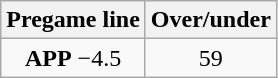<table class="wikitable">
<tr align="center">
<th style=>Pregame line</th>
<th style=>Over/under</th>
</tr>
<tr align="center">
<td><strong>APP</strong> −4.5</td>
<td>59</td>
</tr>
</table>
